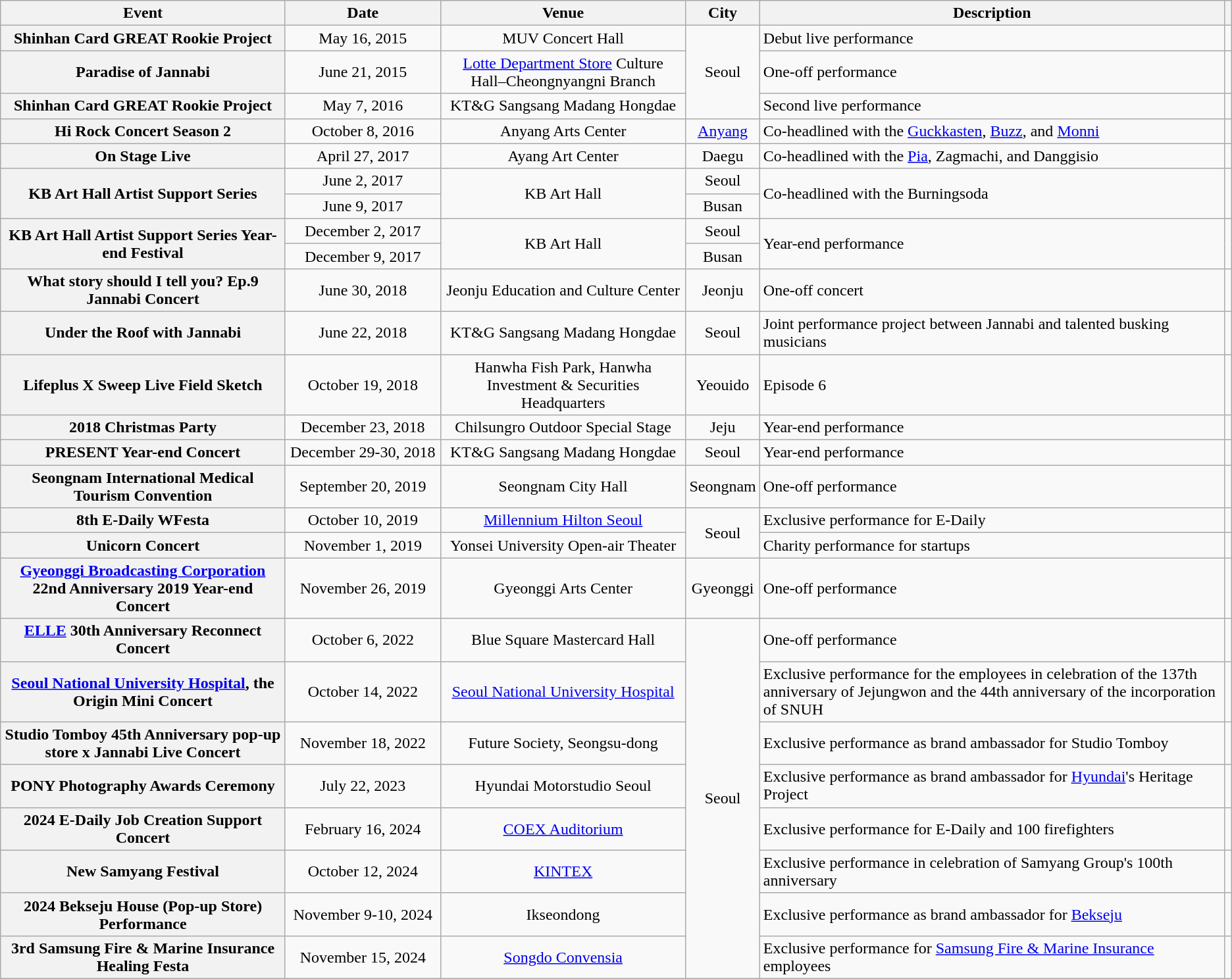<table class="wikitable sortable plainrowheaders" style="text-align:center;">
<tr>
<th scope="col">Event</th>
<th scope="col" width="150">Date</th>
<th scope="col">Venue</th>
<th scope="col">City</th>
<th scope="col" class="unsortable">Description</th>
<th scope="col" class="unsortable"></th>
</tr>
<tr>
<th scope="row">Shinhan Card GREAT Rookie Project</th>
<td>May 16, 2015</td>
<td>MUV Concert Hall</td>
<td rowspan="3">Seoul</td>
<td style="text-align:left;">Debut live performance</td>
<td></td>
</tr>
<tr>
<th scope="row">Paradise of Jannabi</th>
<td>June 21, 2015</td>
<td><a href='#'>Lotte Department Store</a> Culture Hall–Cheongnyangni Branch</td>
<td style="text-align:left;">One-off performance</td>
<td></td>
</tr>
<tr>
<th scope="row">Shinhan Card GREAT Rookie Project</th>
<td>May 7, 2016</td>
<td>KT&G Sangsang Madang Hongdae</td>
<td style="text-align:left;">Second live performance</td>
<td></td>
</tr>
<tr>
<th scope="row">Hi Rock Concert Season 2</th>
<td>October 8, 2016</td>
<td>Anyang Arts Center</td>
<td><a href='#'>Anyang</a></td>
<td style="text-align:left;">Co-headlined with the <a href='#'>Guckkasten</a>, <a href='#'>Buzz</a>, and <a href='#'>Monni</a></td>
<td></td>
</tr>
<tr>
<th scope="row">On Stage Live</th>
<td>April 27, 2017</td>
<td>Ayang Art Center</td>
<td>Daegu</td>
<td style="text-align:left;">Co-headlined with the <a href='#'>Pia</a>, Zagmachi, and Danggisio</td>
<td></td>
</tr>
<tr>
<th scope="row" rowspan=2>KB Art Hall Artist Support Series <SHOW-BREAKERS></th>
<td>June 2, 2017</td>
<td rowspan="2">KB Art Hall</td>
<td>Seoul</td>
<td rowspan="2" style="text-align:left;">Co-headlined with the Burningsoda</td>
<td rowspan="2"></td>
</tr>
<tr>
<td>June 9, 2017</td>
<td>Busan</td>
</tr>
<tr>
<th scope="row" rowspan=2>KB Art Hall Artist Support Series Year-end Festival <ADIEU 2017></th>
<td>December 2, 2017</td>
<td rowspan="2">KB Art Hall</td>
<td>Seoul</td>
<td rowspan="2" style="text-align:left;">Year-end performance</td>
<td rowspan="2"></td>
</tr>
<tr>
<td>December 9, 2017</td>
<td>Busan</td>
</tr>
<tr>
<th scope="row">What story should I tell you? Ep.9 Jannabi Concert</th>
<td>June 30, 2018</td>
<td>Jeonju Education and Culture Center</td>
<td>Jeonju</td>
<td style="text-align:left;">One-off concert</td>
<td></td>
</tr>
<tr>
<th scope="row">Under the Roof with Jannabi</th>
<td>June 22, 2018</td>
<td>KT&G Sangsang Madang Hongdae</td>
<td>Seoul</td>
<td style="text-align:left;">Joint performance project between Jannabi and talented busking musicians</td>
<td></td>
</tr>
<tr>
<th scope="row">Lifeplus X Sweep Live Field Sketch</th>
<td>October 19, 2018</td>
<td>Hanwha Fish Park, Hanwha Investment & Securities Headquarters</td>
<td>Yeouido</td>
<td style="text-align:left;">Episode 6</td>
<td></td>
</tr>
<tr>
<th scope="row">2018 Christmas Party <Old City Warang Warang></th>
<td>December 23, 2018</td>
<td>Chilsungro Outdoor Special Stage</td>
<td>Jeju</td>
<td style="text-align:left;">Year-end performance</td>
<td></td>
</tr>
<tr>
<th scope="row">PRESENT Year-end Concert</th>
<td>December 29-30, 2018</td>
<td>KT&G Sangsang Madang Hongdae</td>
<td>Seoul</td>
<td style="text-align:left;">Year-end performance</td>
<td></td>
</tr>
<tr>
<th scope="row">Seongnam International Medical Tourism Convention</th>
<td>September 20, 2019</td>
<td>Seongnam City Hall</td>
<td rowspan="1">Seongnam</td>
<td style="text-align:left;">One-off performance</td>
<td></td>
</tr>
<tr>
<th scope="row">8th E-Daily WFesta <W Concert></th>
<td>October 10, 2019</td>
<td><a href='#'>Millennium Hilton Seoul</a></td>
<td rowspan="2">Seoul</td>
<td style="text-align:left;">Exclusive performance for E-Daily</td>
<td></td>
</tr>
<tr>
<th scope="row">Unicorn Concert</th>
<td>November 1, 2019</td>
<td>Yonsei University Open-air Theater</td>
<td style="text-align:left;">Charity performance for startups</td>
<td></td>
</tr>
<tr>
<th scope="row"><a href='#'>Gyeonggi Broadcasting Corporation</a> 22nd Anniversary 2019 Year-end Concert</th>
<td>November 26, 2019</td>
<td>Gyeonggi Arts Center</td>
<td>Gyeonggi</td>
<td style="text-align:left;">One-off performance</td>
<td></td>
</tr>
<tr>
<th scope="row"><a href='#'>ELLE</a> 30th Anniversary Reconnect Concert</th>
<td>October 6, 2022</td>
<td>Blue Square Mastercard Hall</td>
<td rowspan="8">Seoul</td>
<td style="text-align:left;">One-off performance</td>
<td></td>
</tr>
<tr>
<th scope="row"><a href='#'>Seoul National University Hospital</a>, the Origin Mini Concert</th>
<td>October 14, 2022</td>
<td><a href='#'>Seoul National University Hospital</a></td>
<td style="text-align:left;">Exclusive performance for the employees in celebration of the 137th anniversary of Jejungwon and the 44th anniversary of the incorporation of SNUH</td>
<td></td>
</tr>
<tr>
<th scope="row">Studio Tomboy 45th Anniversary pop-up store x Jannabi Live Concert</th>
<td>November 18, 2022</td>
<td>Future Society, Seongsu-dong</td>
<td style="text-align:left;">Exclusive performance as brand ambassador for Studio Tomboy</td>
<td></td>
</tr>
<tr>
<th scope="row">PONY Photography Awards Ceremony</th>
<td>July 22, 2023</td>
<td>Hyundai Motorstudio Seoul</td>
<td style="text-align:left;">Exclusive performance as brand ambassador for <a href='#'>Hyundai</a>'s Heritage Project</td>
<td></td>
</tr>
<tr>
<th scope="row">2024 E-Daily Job Creation Support Concert</th>
<td>February 16, 2024</td>
<td><a href='#'>COEX Auditorium</a></td>
<td style="text-align:left;">Exclusive performance for E-Daily and 100 firefighters</td>
<td></td>
</tr>
<tr>
<th scope="row">New Samyang Festival</th>
<td>October 12, 2024</td>
<td><a href='#'>KINTEX</a></td>
<td style="text-align:left;">Exclusive performance in celebration of Samyang Group's 100th anniversary</td>
<td></td>
</tr>
<tr>
<th scope="row">2024 Bekseju House (Pop-up Store) Performance <Adult Hymn></th>
<td>November 9-10, 2024</td>
<td>Ikseondong</td>
<td style="text-align:left;">Exclusive performance as brand ambassador for <a href='#'>Bekseju</a></td>
<td></td>
</tr>
<tr>
<th scope="row">3rd Samsung Fire & Marine Insurance Healing Festa</th>
<td>November 15, 2024</td>
<td><a href='#'>Songdo Convensia</a></td>
<td style="text-align:left;">Exclusive performance for <a href='#'>Samsung Fire & Marine Insurance</a> employees</td>
<td></td>
</tr>
</table>
